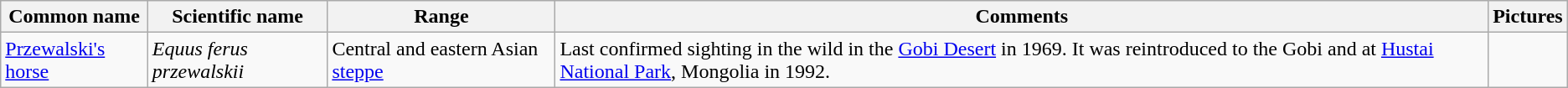<table class="wikitable">
<tr>
<th>Common name</th>
<th>Scientific name</th>
<th>Range</th>
<th class="unsortable">Comments</th>
<th class="unsortable">Pictures</th>
</tr>
<tr>
<td><a href='#'>Przewalski's horse</a></td>
<td><em>Equus ferus przewalskii</em></td>
<td>Central and eastern Asian <a href='#'>steppe</a></td>
<td>Last confirmed sighting in the wild in the <a href='#'>Gobi Desert</a> in 1969. It was reintroduced to the Gobi and at <a href='#'>Hustai National Park</a>, Mongolia in 1992.</td>
<td></td>
</tr>
</table>
